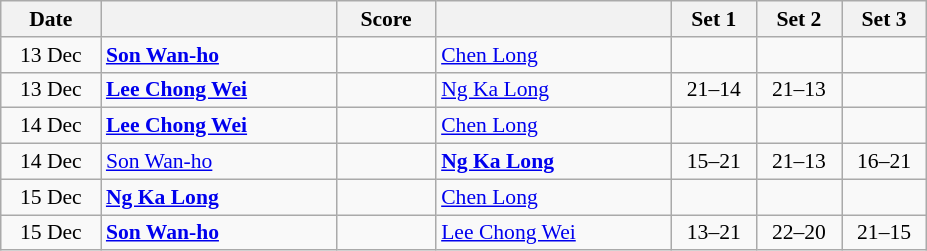<table class="wikitable" style="text-align: center; font-size:90% ">
<tr>
<th width="60">Date</th>
<th align="right" width="150"></th>
<th width="60">Score</th>
<th align="left" width="150"></th>
<th width="50">Set 1</th>
<th width="50">Set 2</th>
<th width="50">Set 3</th>
</tr>
<tr>
<td>13 Dec</td>
<td align=left><strong> <a href='#'>Son Wan-ho</a></strong></td>
<td align=center></td>
<td align=left> <a href='#'>Chen Long</a></td>
<td></td>
<td></td>
<td></td>
</tr>
<tr>
<td>13 Dec</td>
<td align=left><strong> <a href='#'>Lee Chong Wei</a></strong></td>
<td align=center></td>
<td align=left> <a href='#'>Ng Ka Long</a></td>
<td>21–14</td>
<td>21–13</td>
<td></td>
</tr>
<tr>
<td>14 Dec</td>
<td align=left><strong> <a href='#'>Lee Chong Wei</a></strong></td>
<td align=center></td>
<td align=left> <a href='#'>Chen Long</a></td>
<td></td>
<td></td>
<td></td>
</tr>
<tr>
<td>14 Dec</td>
<td align=left> <a href='#'>Son Wan-ho</a></td>
<td align=center></td>
<td align=left><strong> <a href='#'>Ng Ka Long</a></strong></td>
<td>15–21</td>
<td>21–13</td>
<td>16–21</td>
</tr>
<tr>
<td>15 Dec</td>
<td align=left><strong> <a href='#'>Ng Ka Long</a></strong></td>
<td align=center></td>
<td align=left> <a href='#'>Chen Long</a></td>
<td></td>
<td></td>
<td></td>
</tr>
<tr>
<td>15 Dec</td>
<td align=left><strong> <a href='#'>Son Wan-ho</a></strong></td>
<td align=center></td>
<td align=left> <a href='#'>Lee Chong Wei</a></td>
<td>13–21</td>
<td>22–20</td>
<td>21–15</td>
</tr>
</table>
